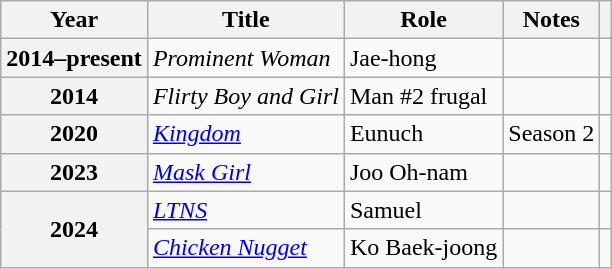<table class="wikitable plainrowheaders">
<tr>
<th scope="col">Year</th>
<th scope="col">Title</th>
<th scope="col">Role</th>
<th scope="col">Notes</th>
<th scope="col" class="unsortable"></th>
</tr>
<tr>
<th scope="row">2014–present</th>
<td><em>Prominent Woman</em></td>
<td>Jae-hong</td>
<td></td>
<td style="text-align:center"></td>
</tr>
<tr>
<th scope="row">2014</th>
<td><em>Flirty Boy and Girl</em></td>
<td>Man #2 frugal</td>
<td></td>
<td style="text-align:center"></td>
</tr>
<tr>
<th scope="row">2020</th>
<td><em><a href='#'>Kingdom</a></em></td>
<td>Eunuch</td>
<td>Season 2</td>
<td style="text-align:center"></td>
</tr>
<tr>
<th scope="row">2023</th>
<td><em><a href='#'>Mask Girl</a></em></td>
<td>Joo Oh-nam</td>
<td></td>
<td style="text-align:center"></td>
</tr>
<tr>
<th scope="row" rowspan="2">2024</th>
<td><em><a href='#'>LTNS</a></em></td>
<td>Samuel</td>
<td></td>
<td style="text-align:center"></td>
</tr>
<tr>
<td><em><a href='#'>Chicken Nugget</a></em></td>
<td>Ko Baek-joong</td>
<td></td>
<td style="text-align:center"></td>
</tr>
</table>
